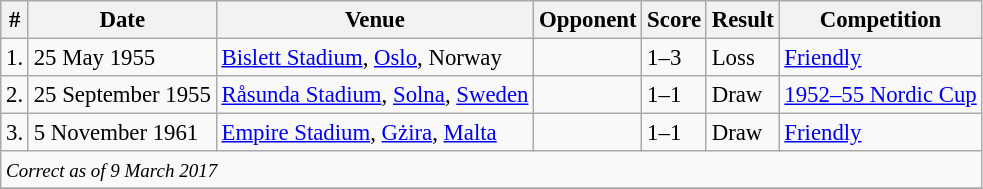<table class="wikitable" style="font-size:95%;">
<tr>
<th>#</th>
<th>Date</th>
<th>Venue</th>
<th>Opponent</th>
<th>Score</th>
<th>Result</th>
<th>Competition</th>
</tr>
<tr>
<td>1.</td>
<td>25 May 1955</td>
<td><a href='#'>Bislett Stadium</a>, <a href='#'>Oslo</a>, Norway</td>
<td></td>
<td>1–3</td>
<td>Loss</td>
<td><a href='#'>Friendly</a></td>
</tr>
<tr>
<td>2.</td>
<td>25 September 1955</td>
<td><a href='#'>Råsunda Stadium</a>, <a href='#'>Solna</a>, <a href='#'>Sweden</a></td>
<td></td>
<td>1–1</td>
<td>Draw</td>
<td><a href='#'>1952–55 Nordic Cup</a></td>
</tr>
<tr>
<td>3.</td>
<td>5 November 1961</td>
<td><a href='#'>Empire Stadium</a>, <a href='#'>Gżira</a>, <a href='#'>Malta</a></td>
<td></td>
<td>1–1</td>
<td>Draw</td>
<td><a href='#'>Friendly</a></td>
</tr>
<tr>
<td colspan="12"><small><em>Correct as of 9 March 2017</em></small></td>
</tr>
<tr>
</tr>
</table>
